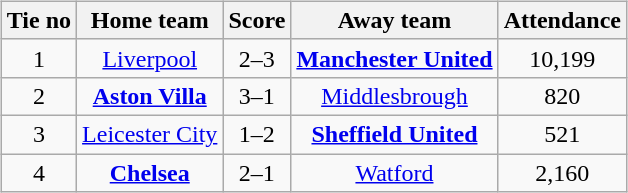<table>
<tr>
<td valign="top"><br><table class="wikitable" style="text-align: center">
<tr>
<th>Tie no</th>
<th>Home team</th>
<th>Score</th>
<th>Away team</th>
<th>Attendance</th>
</tr>
<tr>
<td>1</td>
<td><a href='#'>Liverpool</a></td>
<td>2–3</td>
<td><strong><a href='#'>Manchester United</a></strong></td>
<td>10,199</td>
</tr>
<tr>
<td>2</td>
<td><strong><a href='#'>Aston Villa</a></strong></td>
<td>3–1</td>
<td><a href='#'>Middlesbrough</a></td>
<td>820</td>
</tr>
<tr>
<td>3</td>
<td><a href='#'>Leicester City</a></td>
<td>1–2</td>
<td><strong><a href='#'>Sheffield United</a></strong></td>
<td>521</td>
</tr>
<tr>
<td>4</td>
<td><strong><a href='#'>Chelsea</a></strong></td>
<td>2–1</td>
<td><a href='#'>Watford</a></td>
<td>2,160</td>
</tr>
</table>
</td>
</tr>
</table>
